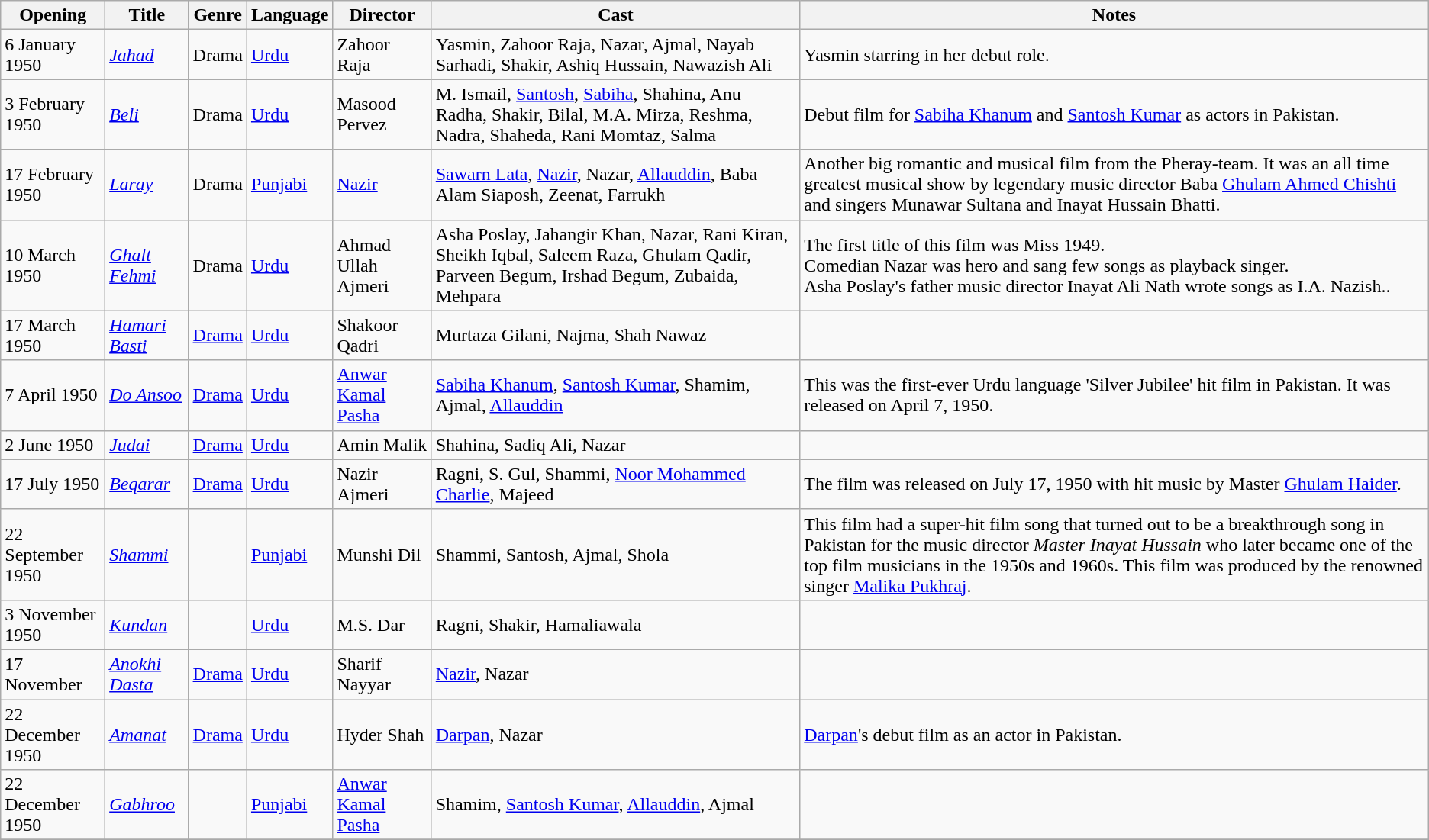<table class="wikitable sortable">
<tr>
<th>Opening</th>
<th>Title</th>
<th>Genre</th>
<th>Language</th>
<th>Director</th>
<th>Cast</th>
<th>Notes</th>
</tr>
<tr>
<td>6 January 1950</td>
<td><em><a href='#'>Jahad</a></em></td>
<td>Drama</td>
<td><a href='#'>Urdu</a></td>
<td>Zahoor Raja</td>
<td>Yasmin, Zahoor Raja, Nazar, Ajmal, Nayab Sarhadi, Shakir, Ashiq Hussain, Nawazish Ali</td>
<td>Yasmin starring in her debut role.</td>
</tr>
<tr>
<td>3 February 1950</td>
<td><em><a href='#'>Beli</a></em></td>
<td>Drama</td>
<td><a href='#'>Urdu</a></td>
<td>Masood Pervez</td>
<td>M. Ismail, <a href='#'>Santosh</a>, <a href='#'>Sabiha</a>, Shahina, Anu Radha, Shakir, Bilal, M.A. Mirza, Reshma, Nadra, Shaheda, Rani Momtaz, Salma</td>
<td>Debut film for <a href='#'>Sabiha Khanum</a> and <a href='#'>Santosh Kumar</a> as actors in Pakistan.</td>
</tr>
<tr>
<td>17 February 1950</td>
<td><em><a href='#'>Laray</a></em></td>
<td>Drama</td>
<td><a href='#'>Punjabi</a></td>
<td><a href='#'>Nazir</a></td>
<td><a href='#'>Sawarn Lata</a>, <a href='#'>Nazir</a>, Nazar, <a href='#'>Allauddin</a>, Baba Alam Siaposh, Zeenat, Farrukh</td>
<td>Another big romantic and musical film from the Pheray-team. It was an all time greatest musical show by legendary music director Baba <a href='#'>Ghulam Ahmed Chishti</a> and singers Munawar Sultana and Inayat Hussain Bhatti.</td>
</tr>
<tr>
<td>10 March 1950</td>
<td><em><a href='#'>Ghalt Fehmi</a></em></td>
<td>Drama</td>
<td><a href='#'>Urdu</a></td>
<td>Ahmad Ullah Ajmeri</td>
<td>Asha Poslay, Jahangir Khan, Nazar, Rani Kiran, Sheikh Iqbal, Saleem Raza, Ghulam Qadir, Parveen Begum, Irshad Begum, Zubaida, Mehpara</td>
<td>The first title of this film was Miss 1949.<br>Comedian Nazar was hero and sang few songs as playback singer.<br>Asha Poslay's father music director Inayat Ali Nath wrote songs as I.A. Nazish..</td>
</tr>
<tr>
<td>17 March 1950</td>
<td><em><a href='#'>Hamari Basti</a></em></td>
<td><a href='#'>Drama</a></td>
<td><a href='#'>Urdu</a></td>
<td>Shakoor Qadri</td>
<td>Murtaza Gilani, Najma, Shah Nawaz</td>
<td></td>
</tr>
<tr>
<td>7 April 1950</td>
<td><em><a href='#'>Do Ansoo</a></em></td>
<td><a href='#'>Drama</a></td>
<td><a href='#'>Urdu</a></td>
<td><a href='#'>Anwar Kamal Pasha</a></td>
<td><a href='#'>Sabiha Khanum</a>, <a href='#'>Santosh Kumar</a>, Shamim, Ajmal, <a href='#'>Allauddin</a></td>
<td>This was the first-ever Urdu language 'Silver Jubilee' hit film in Pakistan. It was released on April 7, 1950.</td>
</tr>
<tr>
<td>2 June 1950</td>
<td><em><a href='#'>Judai</a></em></td>
<td><a href='#'>Drama</a></td>
<td><a href='#'>Urdu</a></td>
<td>Amin Malik</td>
<td>Shahina, Sadiq Ali, Nazar</td>
<td></td>
</tr>
<tr>
<td>17 July 1950</td>
<td><em><a href='#'>Beqarar</a></em></td>
<td><a href='#'>Drama</a></td>
<td><a href='#'>Urdu</a></td>
<td>Nazir Ajmeri</td>
<td>Ragni, S. Gul, Shammi, <a href='#'>Noor Mohammed Charlie</a>, Majeed</td>
<td>The film was released on July 17, 1950 with hit music by Master <a href='#'>Ghulam Haider</a>.</td>
</tr>
<tr>
<td>22 September 1950</td>
<td><em><a href='#'>Shammi</a></em></td>
<td></td>
<td><a href='#'>Punjabi</a></td>
<td>Munshi Dil</td>
<td>Shammi, Santosh, Ajmal, Shola</td>
<td>This film had a super-hit film song that turned out to be a breakthrough song in Pakistan for the music director <em>Master Inayat Hussain</em> who later became one of the top film musicians in the 1950s and 1960s. This film was produced by the renowned singer <a href='#'>Malika Pukhraj</a>.</td>
</tr>
<tr>
<td>3 November 1950</td>
<td><em><a href='#'>Kundan</a></em></td>
<td></td>
<td><a href='#'>Urdu</a></td>
<td>M.S. Dar</td>
<td>Ragni, Shakir, Hamaliawala</td>
<td></td>
</tr>
<tr>
<td>17 November</td>
<td><em><a href='#'>Anokhi Dasta</a></em></td>
<td><a href='#'>Drama</a></td>
<td><a href='#'>Urdu</a></td>
<td>Sharif Nayyar</td>
<td><a href='#'>Nazir</a>, Nazar</td>
<td></td>
</tr>
<tr>
<td>22 December 1950</td>
<td><em><a href='#'>Amanat</a></em></td>
<td><a href='#'>Drama</a></td>
<td><a href='#'>Urdu</a></td>
<td>Hyder Shah</td>
<td><a href='#'>Darpan</a>, Nazar</td>
<td><a href='#'>Darpan</a>'s debut film as an actor in Pakistan.</td>
</tr>
<tr>
<td>22 December 1950</td>
<td><em><a href='#'>Gabhroo</a></em></td>
<td></td>
<td><a href='#'>Punjabi</a></td>
<td><a href='#'>Anwar Kamal Pasha</a></td>
<td>Shamim, <a href='#'>Santosh Kumar</a>, <a href='#'>Allauddin</a>, Ajmal</td>
<td></td>
</tr>
<tr>
</tr>
</table>
